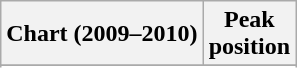<table class="wikitable sortable">
<tr>
<th align="left">Chart (2009–2010)</th>
<th align="center">Peak<br>position</th>
</tr>
<tr>
</tr>
<tr>
</tr>
<tr>
</tr>
<tr>
</tr>
</table>
